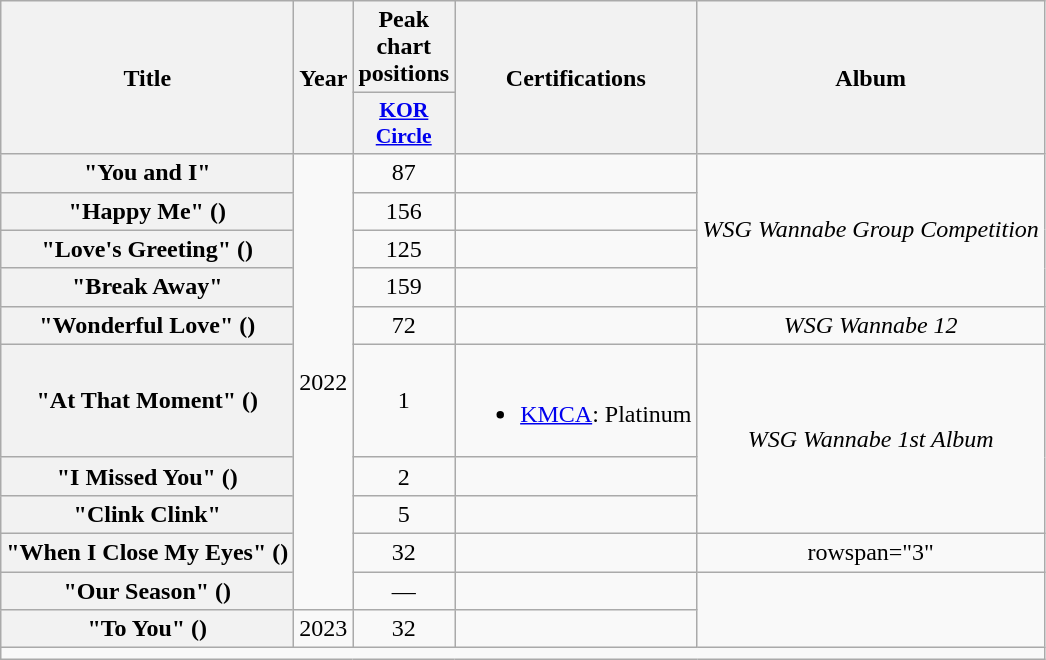<table class="wikitable plainrowheaders" style="text-align:center;">
<tr>
<th scope="col" rowspan="2">Title</th>
<th scope="col" rowspan="2">Year</th>
<th scope="col">Peak chart positions</th>
<th scope="col" rowspan="2">Certifications</th>
<th scope="col" rowspan="2">Album</th>
</tr>
<tr>
<th scope="col" style="font-size:90%; width:3em"><a href='#'>KOR<br>Circle</a><br></th>
</tr>
<tr>
<th scope="row">"You and I" <br></th>
<td rowspan="10">2022</td>
<td>87</td>
<td></td>
<td rowspan="4"><em>WSG Wannabe Group Competition</em></td>
</tr>
<tr>
<th scope="row">"Happy Me" ()  <br></th>
<td>156</td>
<td></td>
</tr>
<tr>
<th scope="row">"Love's Greeting" ()  <br></th>
<td>125</td>
<td></td>
</tr>
<tr>
<th scope="row">"Break Away" <br></th>
<td>159</td>
</tr>
<tr>
<th scope="row">"Wonderful Love" ()  <br></th>
<td>72</td>
<td></td>
<td><em>WSG Wannabe 12</em></td>
</tr>
<tr>
<th scope="row">"At That Moment" ()<br></th>
<td>1</td>
<td><br><ul><li><a href='#'>KMCA</a>: Platinum</li></ul></td>
<td rowspan="3"><em>WSG Wannabe 1st Album</em></td>
</tr>
<tr>
<th scope="row">"I Missed You" ()<br></th>
<td>2</td>
<td></td>
</tr>
<tr>
<th scope="row">"Clink Clink"<br></th>
<td>5</td>
<td></td>
</tr>
<tr>
<th scope="row">"When I Close My Eyes" ()<br></th>
<td>32</td>
<td></td>
<td>rowspan="3" </td>
</tr>
<tr>
<th scope="row">"Our Season" ()<br></th>
<td>—</td>
<td></td>
</tr>
<tr>
<th scope="row">"To You" ()<br></th>
<td>2023</td>
<td>32</td>
<td></td>
</tr>
<tr>
<td colspan="5"></td>
</tr>
</table>
